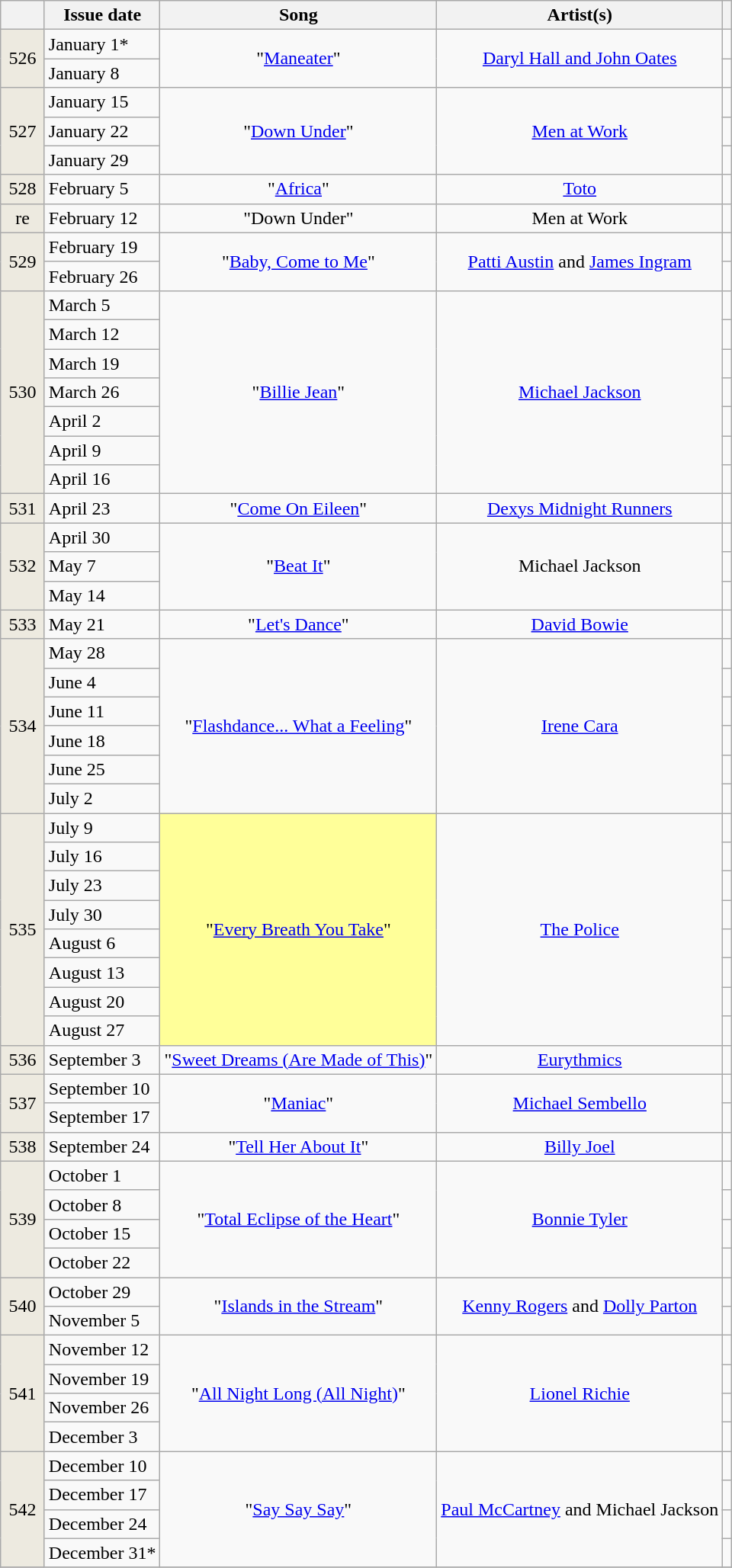<table class="wikitable">
<tr>
<th width=31></th>
<th>Issue date</th>
<th>Song</th>
<th>Artist(s)</th>
<th></th>
</tr>
<tr>
<td align="center" bgcolor=EDEAE0 rowspan=2>526</td>
<td>January 1*</td>
<td align="center" rowspan="2">"<a href='#'>Maneater</a>"</td>
<td align="center" rowspan="2"><a href='#'>Daryl Hall and John Oates</a></td>
<td align="center"></td>
</tr>
<tr>
<td>January 8</td>
<td align="center"></td>
</tr>
<tr>
<td align="center" bgcolor=EDEAE0 rowspan=3>527</td>
<td>January 15</td>
<td align="center" rowspan="3">"<a href='#'>Down Under</a>"</td>
<td align="center" rowspan="3"><a href='#'>Men at Work</a></td>
<td align="center"></td>
</tr>
<tr>
<td>January 22</td>
<td align="center"></td>
</tr>
<tr>
<td>January 29</td>
<td align="center"></td>
</tr>
<tr>
<td align="center" bgcolor=EDEAE0>528</td>
<td>February 5</td>
<td align="center">"<a href='#'>Africa</a>"</td>
<td align="center"><a href='#'>Toto</a></td>
<td align="center"></td>
</tr>
<tr>
<td align="center" bgcolor=EDEAE0>re</td>
<td>February 12</td>
<td align="center">"Down Under"</td>
<td align="center">Men at Work</td>
<td align="center"></td>
</tr>
<tr>
<td align="center" bgcolor=EDEAE0 rowspan=2>529</td>
<td>February 19</td>
<td align="center" rowspan="2">"<a href='#'>Baby, Come to Me</a>"</td>
<td align="center" rowspan="2"><a href='#'>Patti Austin</a> and <a href='#'>James Ingram</a></td>
<td align="center"></td>
</tr>
<tr>
<td>February 26</td>
<td align="center"></td>
</tr>
<tr>
<td align="center" bgcolor=EDEAE0 rowspan=7>530</td>
<td>March 5</td>
<td align="center" rowspan="7">"<a href='#'>Billie Jean</a>"</td>
<td align="center" rowspan="7"><a href='#'>Michael Jackson</a></td>
<td align="center"></td>
</tr>
<tr>
<td>March 12</td>
<td align="center"></td>
</tr>
<tr>
<td>March 19</td>
<td align="center"></td>
</tr>
<tr>
<td>March 26</td>
<td align="center"></td>
</tr>
<tr>
<td>April 2</td>
<td align="center"></td>
</tr>
<tr>
<td>April 9</td>
<td align="center"></td>
</tr>
<tr>
<td>April 16</td>
<td align="center"></td>
</tr>
<tr>
<td align="center" bgcolor=EDEAE0>531</td>
<td>April 23</td>
<td align="center">"<a href='#'>Come On Eileen</a>"</td>
<td align="center"><a href='#'>Dexys Midnight Runners</a></td>
<td align="center"></td>
</tr>
<tr>
<td align="center" bgcolor=EDEAE0 rowspan=3>532</td>
<td>April 30</td>
<td align="center" rowspan="3">"<a href='#'>Beat It</a>"</td>
<td align="center" rowspan="3">Michael Jackson</td>
<td align="center"></td>
</tr>
<tr>
<td>May 7</td>
<td align="center"></td>
</tr>
<tr>
<td>May 14</td>
<td align="center"></td>
</tr>
<tr>
<td align="center" bgcolor=EDEAE0>533</td>
<td>May 21</td>
<td align="center">"<a href='#'>Let's Dance</a>"</td>
<td align="center"><a href='#'>David Bowie</a></td>
<td align="center"></td>
</tr>
<tr>
<td align="center" bgcolor=EDEAE0 rowspan=6>534</td>
<td>May 28</td>
<td align="center" rowspan="6">"<a href='#'>Flashdance... What a Feeling</a>"</td>
<td align="center" rowspan="6"><a href='#'>Irene Cara</a></td>
<td align="center"></td>
</tr>
<tr>
<td>June 4</td>
<td align="center"></td>
</tr>
<tr>
<td>June 11</td>
<td align="center"></td>
</tr>
<tr>
<td>June 18</td>
<td align="center"></td>
</tr>
<tr>
<td>June 25</td>
<td align="center"></td>
</tr>
<tr>
<td>July 2</td>
<td align="center"></td>
</tr>
<tr>
<td align="center" bgcolor=EDEAE0 rowspan=8>535</td>
<td>July 9</td>
<td bgcolor=#FFFF99 align="center" rowspan="8">"<a href='#'>Every Breath You Take</a>"</td>
<td align="center" rowspan="8"><a href='#'>The Police</a></td>
<td align="center"></td>
</tr>
<tr>
<td>July 16</td>
<td align="center"></td>
</tr>
<tr>
<td>July 23</td>
<td align="center"></td>
</tr>
<tr>
<td>July 30</td>
<td align="center"></td>
</tr>
<tr>
<td>August 6</td>
<td align="center"></td>
</tr>
<tr>
<td>August 13</td>
<td align="center"></td>
</tr>
<tr>
<td>August 20</td>
<td align="center"></td>
</tr>
<tr>
<td>August 27</td>
<td align="center"></td>
</tr>
<tr>
<td align="center" bgcolor=EDEAE0>536</td>
<td>September 3</td>
<td align="center">"<a href='#'>Sweet Dreams (Are Made of This)</a>"</td>
<td align="center"><a href='#'>Eurythmics</a></td>
<td align="center"></td>
</tr>
<tr>
<td align="center" bgcolor=EDEAE0 rowspan=2>537</td>
<td>September 10</td>
<td align="center" rowspan="2">"<a href='#'>Maniac</a>"</td>
<td align="center" rowspan="2"><a href='#'>Michael Sembello</a></td>
<td align="center"></td>
</tr>
<tr>
<td>September 17</td>
<td align="center"></td>
</tr>
<tr>
<td align="center" bgcolor=EDEAE0>538</td>
<td>September 24</td>
<td align="center">"<a href='#'>Tell Her About It</a>"</td>
<td align="center"><a href='#'>Billy Joel</a></td>
<td align="center"></td>
</tr>
<tr>
<td align="center" bgcolor=EDEAE0 rowspan=4>539</td>
<td>October 1</td>
<td align="center" rowspan="4">"<a href='#'>Total Eclipse of the Heart</a>"</td>
<td align="center" rowspan="4"><a href='#'>Bonnie Tyler</a></td>
<td align="center"></td>
</tr>
<tr>
<td>October 8</td>
<td align="center"></td>
</tr>
<tr>
<td>October 15</td>
<td align="center"></td>
</tr>
<tr>
<td>October 22</td>
<td align="center"></td>
</tr>
<tr>
<td align="center" bgcolor=EDEAE0 rowspan=2>540</td>
<td>October 29</td>
<td align="center" rowspan="2">"<a href='#'>Islands in the Stream</a>"</td>
<td align="center" rowspan="2"><a href='#'>Kenny Rogers</a> and <a href='#'>Dolly Parton</a></td>
<td align="center"></td>
</tr>
<tr>
<td>November 5</td>
<td align="center"></td>
</tr>
<tr>
<td align="center" bgcolor=EDEAE0 rowspan=4>541</td>
<td>November 12</td>
<td align="center" rowspan="4">"<a href='#'>All Night Long (All Night)</a>"</td>
<td align="center" rowspan="4"><a href='#'>Lionel Richie</a></td>
<td align="center"></td>
</tr>
<tr>
<td>November 19</td>
<td align="center"></td>
</tr>
<tr>
<td>November 26</td>
<td align="center"></td>
</tr>
<tr>
<td>December 3</td>
<td align="center"></td>
</tr>
<tr>
<td align="center" bgcolor=EDEAE0 rowspan=4>542</td>
<td>December 10</td>
<td align="center" rowspan="4">"<a href='#'>Say Say Say</a>"</td>
<td align="center" rowspan="4"><a href='#'>Paul McCartney</a> and Michael Jackson</td>
<td align="center"></td>
</tr>
<tr>
<td>December 17</td>
<td align="center"></td>
</tr>
<tr>
<td>December 24</td>
<td align="center"></td>
</tr>
<tr>
<td>December 31*</td>
<td align="center"></td>
</tr>
<tr>
</tr>
</table>
